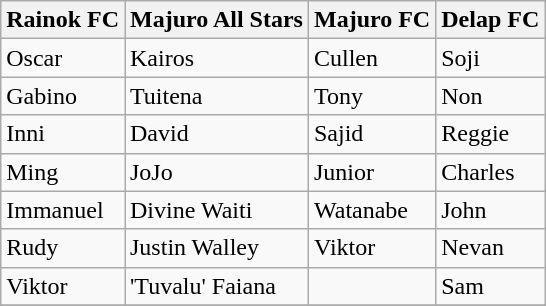<table class="wikitable">
<tr>
<th>Rainok FC</th>
<th>Majuro All Stars</th>
<th>Majuro FC</th>
<th>Delap FC</th>
</tr>
<tr>
<td>Oscar</td>
<td>Kairos</td>
<td>Cullen</td>
<td>Soji</td>
</tr>
<tr>
<td>Gabino</td>
<td>Tuitena</td>
<td>Tony</td>
<td>Non</td>
</tr>
<tr>
<td>Inni</td>
<td>David</td>
<td>Sajid</td>
<td>Reggie</td>
</tr>
<tr>
<td>Ming</td>
<td>JoJo</td>
<td>Junior</td>
<td>Charles</td>
</tr>
<tr>
<td>Immanuel</td>
<td>Divine Waiti</td>
<td>Watanabe</td>
<td>John</td>
</tr>
<tr>
<td>Rudy</td>
<td>Justin Walley</td>
<td>Viktor</td>
<td>Nevan</td>
</tr>
<tr>
<td>Viktor</td>
<td>'Tuvalu' Faiana</td>
<td></td>
<td>Sam</td>
</tr>
<tr>
</tr>
</table>
